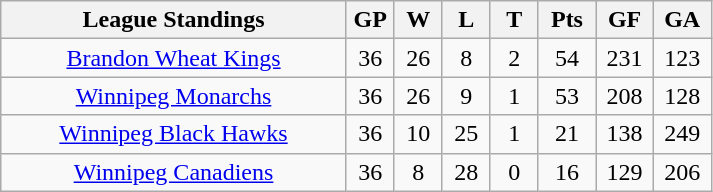<table class="wikitable" style="text-align:center">
<tr>
<th width="45%">League Standings</th>
<th width="6.25%">GP</th>
<th width="6.25%">W</th>
<th width="6.25%">L</th>
<th width="6.25%">T</th>
<th width="7.5%">Pts</th>
<th width="7.5%">GF</th>
<th width="7.5%">GA</th>
</tr>
<tr>
<td><a href='#'>Brandon Wheat Kings</a></td>
<td>36</td>
<td>26</td>
<td>8</td>
<td>2</td>
<td>54</td>
<td>231</td>
<td>123</td>
</tr>
<tr>
<td><a href='#'>Winnipeg Monarchs</a></td>
<td>36</td>
<td>26</td>
<td>9</td>
<td>1</td>
<td>53</td>
<td>208</td>
<td>128</td>
</tr>
<tr>
<td><a href='#'>Winnipeg Black Hawks</a></td>
<td>36</td>
<td>10</td>
<td>25</td>
<td>1</td>
<td>21</td>
<td>138</td>
<td>249</td>
</tr>
<tr>
<td><a href='#'>Winnipeg Canadiens</a></td>
<td>36</td>
<td>8</td>
<td>28</td>
<td>0</td>
<td>16</td>
<td>129</td>
<td>206</td>
</tr>
</table>
